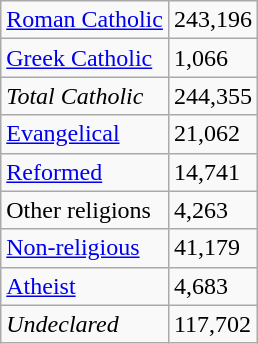<table class="wikitable">
<tr>
<td><a href='#'>Roman Catholic</a></td>
<td>243,196</td>
</tr>
<tr>
<td><a href='#'>Greek Catholic</a></td>
<td>1,066</td>
</tr>
<tr>
<td><em>Total Catholic</em></td>
<td>244,355</td>
</tr>
<tr>
<td><a href='#'>Evangelical</a></td>
<td>21,062</td>
</tr>
<tr>
<td><a href='#'>Reformed</a></td>
<td>14,741</td>
</tr>
<tr>
<td>Other religions</td>
<td>4,263</td>
</tr>
<tr>
<td><a href='#'>Non-religious</a></td>
<td>41,179</td>
</tr>
<tr>
<td><a href='#'>Atheist</a></td>
<td>4,683</td>
</tr>
<tr>
<td><em>Undeclared</em></td>
<td>117,702</td>
</tr>
</table>
